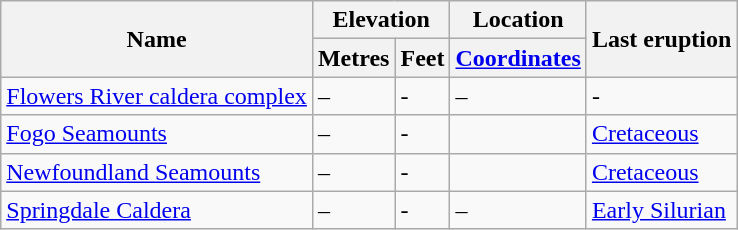<table class="wikitable">
<tr>
<th rowspan="2">Name</th>
<th colspan="2">Elevation</th>
<th>Location</th>
<th rowspan="2">Last eruption</th>
</tr>
<tr>
<th>Metres</th>
<th>Feet</th>
<th><a href='#'>Coordinates</a></th>
</tr>
<tr>
<td><a href='#'>Flowers River caldera complex</a></td>
<td>–</td>
<td>-</td>
<td>–</td>
<td>-</td>
</tr>
<tr>
<td><a href='#'>Fogo Seamounts</a></td>
<td>–</td>
<td>-</td>
<td></td>
<td><a href='#'>Cretaceous</a></td>
</tr>
<tr>
<td><a href='#'>Newfoundland Seamounts</a></td>
<td>–</td>
<td>-</td>
<td></td>
<td><a href='#'>Cretaceous</a></td>
</tr>
<tr>
<td><a href='#'>Springdale Caldera</a></td>
<td>–</td>
<td>-</td>
<td>–</td>
<td><a href='#'>Early Silurian</a></td>
</tr>
</table>
